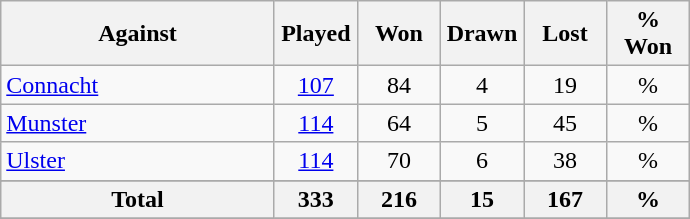<table class = "wikitable sortable" style="text-align:center">
<tr>
<th width=175>Against</th>
<th width=48>Played</th>
<th width=48>Won</th>
<th width=48>Drawn</th>
<th width=48>Lost</th>
<th width=48>% Won</th>
</tr>
<tr>
<td style="text-align:left;"> <a href='#'>Connacht</a></td>
<td><a href='#'>107</a></td>
<td>84</td>
<td>4</td>
<td>19</td>
<td>%</td>
</tr>
<tr>
<td style="text-align:left;"> <a href='#'>Munster</a></td>
<td><a href='#'>114</a></td>
<td>64</td>
<td>5</td>
<td>45</td>
<td>%</td>
</tr>
<tr>
<td style="text-align:left;"> <a href='#'>Ulster</a></td>
<td><a href='#'>114</a></td>
<td>70</td>
<td>6</td>
<td>38</td>
<td>%</td>
</tr>
<tr>
</tr>
<tr class="sortbottom">
<th>Total</th>
<th>333</th>
<th>216</th>
<th>15</th>
<th>167</th>
<th>%</th>
</tr>
<tr>
</tr>
</table>
